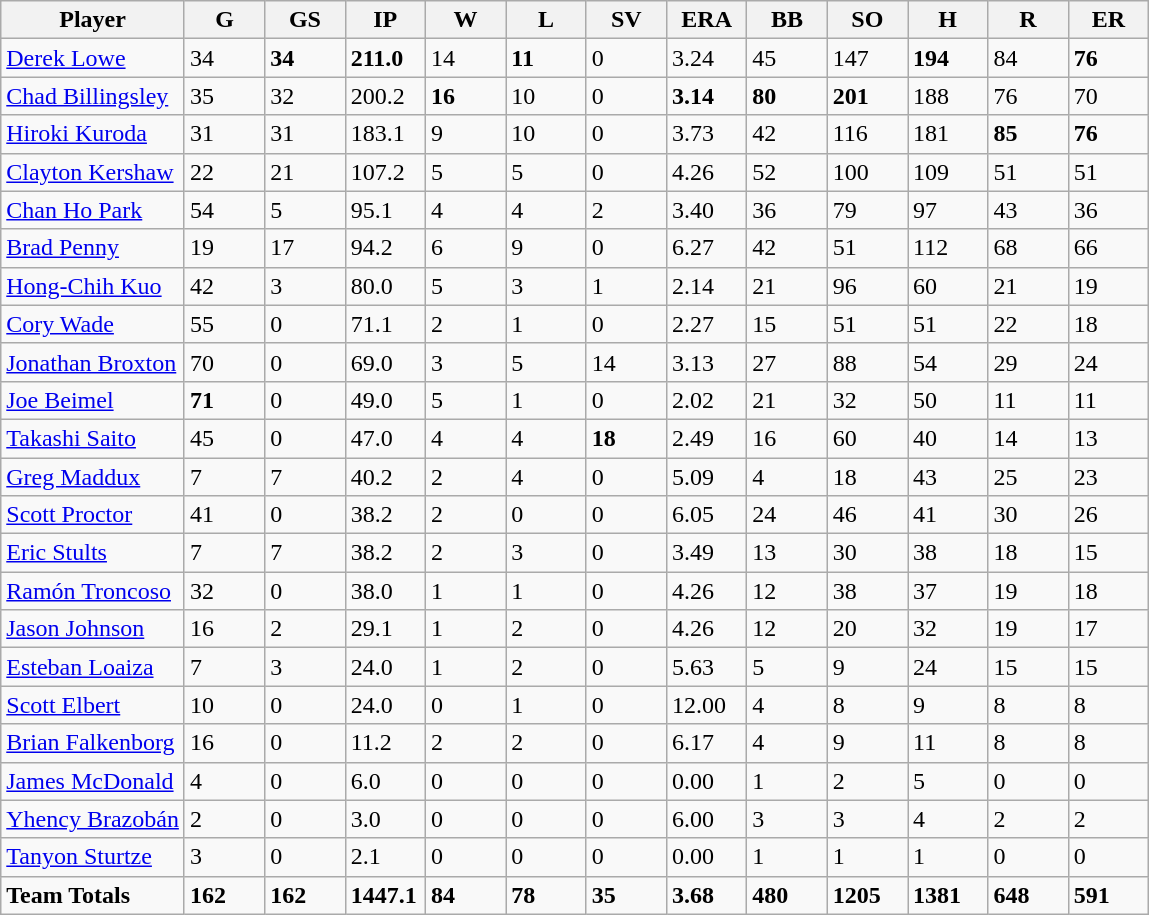<table class="wikitable sortable">
<tr>
<th bgcolor="#DDDDFF" width="16%">Player</th>
<th bgcolor="#DDDDFF" width="7%">G</th>
<th bgcolor="#DDDDFF" width="7%">GS</th>
<th bgcolor="#DDDDFF" width="7%">IP</th>
<th bgcolor="#DDDDFF" width="7%">W</th>
<th bgcolor="#DDDDFF" width="7%">L</th>
<th bgcolor="#DDDDFF" width="7%">SV</th>
<th bgcolor="#DDDDFF" width="7%">ERA</th>
<th bgcolor="#DDDDFF" width="7%">BB</th>
<th bgcolor="#DDDDFF" width="7%">SO</th>
<th bgcolor="#DDDDFF" width="7%">H</th>
<th bgcolor="#DDDDFF" width="7%">R</th>
<th bgcolor="#DDDDFF" width="7%">ER</th>
</tr>
<tr>
<td><a href='#'>Derek Lowe</a></td>
<td>34</td>
<td><strong>34</strong></td>
<td><strong>211.0</strong></td>
<td>14</td>
<td><strong>11</strong></td>
<td>0</td>
<td>3.24</td>
<td>45</td>
<td>147</td>
<td><strong>194</strong></td>
<td>84</td>
<td><strong>76</strong></td>
</tr>
<tr>
<td><a href='#'>Chad Billingsley</a></td>
<td>35</td>
<td>32</td>
<td>200.2</td>
<td><strong>16</strong></td>
<td>10</td>
<td>0</td>
<td><strong>3.14</strong></td>
<td><strong>80</strong></td>
<td><strong>201</strong></td>
<td>188</td>
<td>76</td>
<td>70</td>
</tr>
<tr>
<td><a href='#'>Hiroki Kuroda</a></td>
<td>31</td>
<td>31</td>
<td>183.1</td>
<td>9</td>
<td>10</td>
<td>0</td>
<td>3.73</td>
<td>42</td>
<td>116</td>
<td>181</td>
<td><strong>85</strong></td>
<td><strong>76</strong></td>
</tr>
<tr>
<td><a href='#'>Clayton Kershaw</a></td>
<td>22</td>
<td>21</td>
<td>107.2</td>
<td>5</td>
<td>5</td>
<td>0</td>
<td>4.26</td>
<td>52</td>
<td>100</td>
<td>109</td>
<td>51</td>
<td>51</td>
</tr>
<tr>
<td><a href='#'>Chan Ho Park</a></td>
<td>54</td>
<td>5</td>
<td>95.1</td>
<td>4</td>
<td>4</td>
<td>2</td>
<td>3.40</td>
<td>36</td>
<td>79</td>
<td>97</td>
<td>43</td>
<td>36</td>
</tr>
<tr>
<td><a href='#'>Brad Penny</a></td>
<td>19</td>
<td>17</td>
<td>94.2</td>
<td>6</td>
<td>9</td>
<td>0</td>
<td>6.27</td>
<td>42</td>
<td>51</td>
<td>112</td>
<td>68</td>
<td>66</td>
</tr>
<tr>
<td><a href='#'>Hong-Chih Kuo</a></td>
<td>42</td>
<td>3</td>
<td>80.0</td>
<td>5</td>
<td>3</td>
<td>1</td>
<td>2.14</td>
<td>21</td>
<td>96</td>
<td>60</td>
<td>21</td>
<td>19</td>
</tr>
<tr>
<td><a href='#'>Cory Wade</a></td>
<td>55</td>
<td>0</td>
<td>71.1</td>
<td>2</td>
<td>1</td>
<td>0</td>
<td>2.27</td>
<td>15</td>
<td>51</td>
<td>51</td>
<td>22</td>
<td>18</td>
</tr>
<tr>
<td><a href='#'>Jonathan Broxton</a></td>
<td>70</td>
<td>0</td>
<td>69.0</td>
<td>3</td>
<td>5</td>
<td>14</td>
<td>3.13</td>
<td>27</td>
<td>88</td>
<td>54</td>
<td>29</td>
<td>24</td>
</tr>
<tr>
<td><a href='#'>Joe Beimel</a></td>
<td><strong>71</strong></td>
<td>0</td>
<td>49.0</td>
<td>5</td>
<td>1</td>
<td>0</td>
<td>2.02</td>
<td>21</td>
<td>32</td>
<td>50</td>
<td>11</td>
<td>11</td>
</tr>
<tr>
<td><a href='#'>Takashi Saito</a></td>
<td>45</td>
<td>0</td>
<td>47.0</td>
<td>4</td>
<td>4</td>
<td><strong>18</strong></td>
<td>2.49</td>
<td>16</td>
<td>60</td>
<td>40</td>
<td>14</td>
<td>13</td>
</tr>
<tr>
<td><a href='#'>Greg Maddux</a></td>
<td>7</td>
<td>7</td>
<td>40.2</td>
<td>2</td>
<td>4</td>
<td>0</td>
<td>5.09</td>
<td>4</td>
<td>18</td>
<td>43</td>
<td>25</td>
<td>23</td>
</tr>
<tr>
<td><a href='#'>Scott Proctor</a></td>
<td>41</td>
<td>0</td>
<td>38.2</td>
<td>2</td>
<td>0</td>
<td>0</td>
<td>6.05</td>
<td>24</td>
<td>46</td>
<td>41</td>
<td>30</td>
<td>26</td>
</tr>
<tr>
<td><a href='#'>Eric Stults</a></td>
<td>7</td>
<td>7</td>
<td>38.2</td>
<td>2</td>
<td>3</td>
<td>0</td>
<td>3.49</td>
<td>13</td>
<td>30</td>
<td>38</td>
<td>18</td>
<td>15</td>
</tr>
<tr>
<td><a href='#'>Ramón Troncoso</a></td>
<td>32</td>
<td>0</td>
<td>38.0</td>
<td>1</td>
<td>1</td>
<td>0</td>
<td>4.26</td>
<td>12</td>
<td>38</td>
<td>37</td>
<td>19</td>
<td>18</td>
</tr>
<tr>
<td><a href='#'>Jason Johnson</a></td>
<td>16</td>
<td>2</td>
<td>29.1</td>
<td>1</td>
<td>2</td>
<td>0</td>
<td>4.26</td>
<td>12</td>
<td>20</td>
<td>32</td>
<td>19</td>
<td>17</td>
</tr>
<tr>
<td><a href='#'>Esteban Loaiza</a></td>
<td>7</td>
<td>3</td>
<td>24.0</td>
<td>1</td>
<td>2</td>
<td>0</td>
<td>5.63</td>
<td>5</td>
<td>9</td>
<td>24</td>
<td>15</td>
<td>15</td>
</tr>
<tr>
<td><a href='#'>Scott Elbert</a></td>
<td>10</td>
<td>0</td>
<td>24.0</td>
<td>0</td>
<td>1</td>
<td>0</td>
<td>12.00</td>
<td>4</td>
<td>8</td>
<td>9</td>
<td>8</td>
<td>8</td>
</tr>
<tr>
<td><a href='#'>Brian Falkenborg</a></td>
<td>16</td>
<td>0</td>
<td>11.2</td>
<td>2</td>
<td>2</td>
<td>0</td>
<td>6.17</td>
<td>4</td>
<td>9</td>
<td>11</td>
<td>8</td>
<td>8</td>
</tr>
<tr>
<td><a href='#'>James McDonald</a></td>
<td>4</td>
<td>0</td>
<td>6.0</td>
<td>0</td>
<td>0</td>
<td>0</td>
<td>0.00</td>
<td>1</td>
<td>2</td>
<td>5</td>
<td>0</td>
<td>0</td>
</tr>
<tr>
<td><a href='#'>Yhency Brazobán</a></td>
<td>2</td>
<td>0</td>
<td>3.0</td>
<td>0</td>
<td>0</td>
<td>0</td>
<td>6.00</td>
<td>3</td>
<td>3</td>
<td>4</td>
<td>2</td>
<td>2</td>
</tr>
<tr>
<td><a href='#'>Tanyon Sturtze</a></td>
<td>3</td>
<td>0</td>
<td>2.1</td>
<td>0</td>
<td>0</td>
<td>0</td>
<td>0.00</td>
<td>1</td>
<td>1</td>
<td>1</td>
<td>0</td>
<td>0</td>
</tr>
<tr>
<td><strong>Team Totals</strong></td>
<td><strong>162</strong></td>
<td><strong>162</strong></td>
<td><strong>1447.1</strong></td>
<td><strong>84</strong></td>
<td><strong>78</strong></td>
<td><strong>35</strong></td>
<td><strong>3.68</strong></td>
<td><strong>480</strong></td>
<td><strong>1205</strong></td>
<td><strong>1381</strong></td>
<td><strong>648</strong></td>
<td><strong>591</strong></td>
</tr>
</table>
